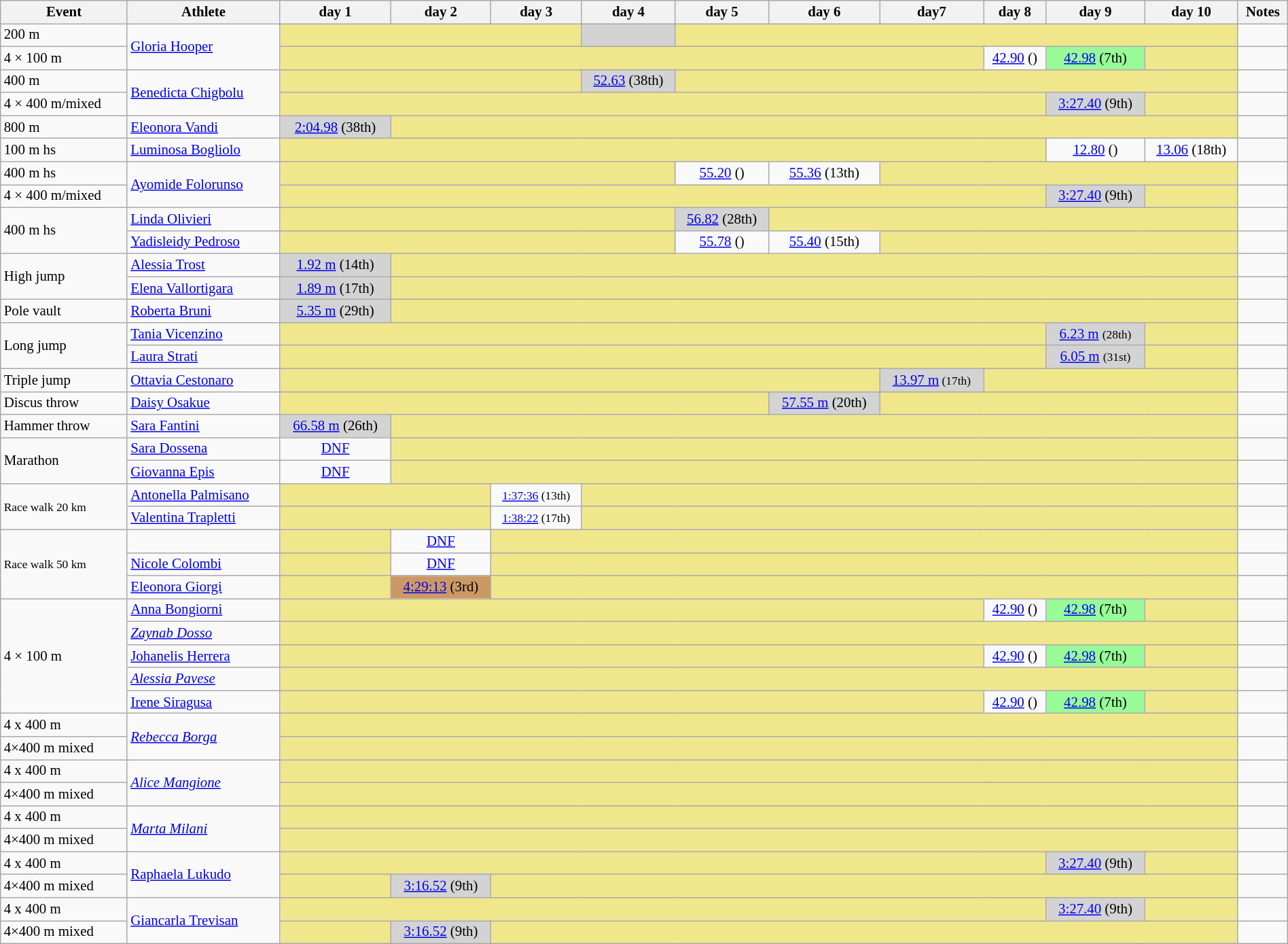<table class="wikitable sortable" width=100% style="font-size:87%; text-align:left;">
<tr>
<th>Event</th>
<th>Athlete</th>
<th>day 1</th>
<th>day 2</th>
<th>day 3</th>
<th>day 4</th>
<th>day 5</th>
<th>day 6</th>
<th>day7</th>
<th>day 8</th>
<th>day 9</th>
<th>day 10</th>
<th>Notes</th>
</tr>
<tr>
<td>200 m</td>
<td rowspan=2><a href='#'>Gloria Hooper</a></td>
<td colspan=3 bgcolor=khaki></td>
<td bgcolor=lightgrey align=center></td>
<td colspan=6 bgcolor=khaki></td>
<td align=center></td>
</tr>
<tr>
<td>4 × 100 m</td>
<td colspan=7 bgcolor=khaki></td>
<td align=center><a href='#'>42.90</a> ()</td>
<td bgcolor=palegreen align=center><a href='#'>42.98</a> (7th)</td>
<td colspan=1 bgcolor=khaki></td>
<td align=center></td>
</tr>
<tr>
<td>400 m</td>
<td rowspan=2><a href='#'>Benedicta Chigbolu</a></td>
<td colspan=3 bgcolor=khaki></td>
<td bgcolor=lightgrey align=center><a href='#'>52.63</a> (38th)</td>
<td colspan=6 bgcolor=khaki></td>
<td align=center></td>
</tr>
<tr>
<td>4 × 400 m/mixed</td>
<td colspan=8 bgcolor=khaki></td>
<td bgcolor=lightgrey align=center><a href='#'>3:27.40</a> (9th)</td>
<td colspan=1 bgcolor=khaki></td>
<td align=center></td>
</tr>
<tr>
<td>800 m</td>
<td><a href='#'>Eleonora Vandi</a></td>
<td align=center bgcolor=lightgrey><a href='#'>2:04.98</a> (38th)</td>
<td bgcolor=khaki colspan=9></td>
<td align=center></td>
</tr>
<tr>
<td>100 m hs</td>
<td><a href='#'>Luminosa Bogliolo</a></td>
<td colspan=8 bgcolor=khaki></td>
<td align=center><a href='#'>12.80</a> ()</td>
<td align=center><a href='#'>13.06</a> (18th)</td>
<td></td>
</tr>
<tr>
<td>400 m hs</td>
<td rowspan=2><a href='#'>Ayomide Folorunso</a></td>
<td colspan=4 bgcolor=khaki></td>
<td align=center><a href='#'>55.20</a> ()</td>
<td align=center><a href='#'>55.36</a> (13th)</td>
<td colspan=4 bgcolor=khaki></td>
<td></td>
</tr>
<tr>
<td>4 × 400 m/mixed</td>
<td colspan=8 bgcolor=khaki></td>
<td bgcolor=lightgrey align=center><a href='#'>3:27.40</a> (9th)</td>
<td colspan=1 bgcolor=khaki></td>
<td align=center></td>
</tr>
<tr>
<td rowspan=2>400 m hs</td>
<td><a href='#'>Linda Olivieri</a></td>
<td colspan=4 bgcolor=khaki></td>
<td bgcolor=lightgrey align=center><a href='#'>56.82</a> (28th)</td>
<td colspan=5 bgcolor=khaki></td>
<td></td>
</tr>
<tr>
<td><a href='#'>Yadisleidy Pedroso</a></td>
<td colspan=4 bgcolor=khaki></td>
<td align=center><a href='#'>55.78</a> ()</td>
<td align=center><a href='#'>55.40</a> (15th)</td>
<td colspan=4 bgcolor=khaki></td>
<td align=center></td>
</tr>
<tr>
<td rowspan=2>High jump</td>
<td><a href='#'>Alessia Trost</a></td>
<td align=center bgcolor=lightgrey><a href='#'>1.92 m</a> (14th)</td>
<td bgcolor=khaki colspan=9></td>
<td></td>
</tr>
<tr>
<td><a href='#'>Elena Vallortigara</a></td>
<td align=center bgcolor=lightgrey><a href='#'>1.89 m</a> (17th)</td>
<td bgcolor=khaki colspan=9></td>
<td align=center></td>
</tr>
<tr>
<td>Pole vault</td>
<td><a href='#'>Roberta Bruni</a></td>
<td align=center bgcolor=lightgrey><a href='#'>5.35 m</a> (29th)</td>
<td bgcolor=khaki colspan=9></td>
<td align=center></td>
</tr>
<tr>
<td rowspan=2>Long jump</td>
<td><a href='#'>Tania Vicenzino</a></td>
<td colspan=8 bgcolor=khaki></td>
<td bgcolor=lightgrey align=center><a href='#'>6.23 m</a> <small>(28th)</small></td>
<td colspan=1 bgcolor=khaki></td>
<td align=center></td>
</tr>
<tr>
<td><a href='#'>Laura Strati</a></td>
<td colspan=8 bgcolor=khaki></td>
<td bgcolor=lightgrey align=center><a href='#'>6.05 m</a> <small>(31st)</small></td>
<td colspan=1 bgcolor=khaki></td>
<td align=center></td>
</tr>
<tr>
<td>Triple jump</td>
<td><a href='#'>Ottavia Cestonaro</a></td>
<td colspan=6 bgcolor=khaki></td>
<td bgcolor=lightgrey align=center><a href='#'>13.97 m</a><small> (17th) </small></td>
<td colspan=3 bgcolor=khaki></td>
<td align=center></td>
</tr>
<tr>
<td>Discus throw</td>
<td><a href='#'>Daisy Osakue</a></td>
<td colspan=5 bgcolor=khaki></td>
<td bgcolor=lightgrey align=center><a href='#'>57.55 m</a> (20th)</td>
<td colspan=4 bgcolor=khaki></td>
<td></td>
</tr>
<tr>
<td>Hammer throw</td>
<td><a href='#'>Sara Fantini</a></td>
<td align=center bgcolor=lightgrey><a href='#'>66.58 m</a> (26th)</td>
<td bgcolor=khaki colspan=9></td>
<td align=center></td>
</tr>
<tr>
<td rowspan=2>Marathon</td>
<td><a href='#'>Sara Dossena</a></td>
<td align=center><a href='#'>DNF</a></td>
<td bgcolor=khaki colspan=9></td>
<td></td>
</tr>
<tr>
<td><a href='#'>Giovanna Epis</a></td>
<td align=center><a href='#'>DNF</a></td>
<td bgcolor=khaki colspan=9></td>
<td></td>
</tr>
<tr>
<td rowspan=2><small>Race walk 20 km</small></td>
<td><a href='#'>Antonella Palmisano</a></td>
<td bgcolor=khaki colspan=2></td>
<td align=center><small><a href='#'>1:37:36</a> (13th)</small></td>
<td bgcolor=khaki colspan=7></td>
<td align=center></td>
</tr>
<tr>
<td><a href='#'>Valentina Trapletti</a></td>
<td bgcolor=khaki colspan=2></td>
<td align=center><small><a href='#'>1:38:22</a> (17th)</small></td>
<td bgcolor=khaki colspan=7></td>
<td></td>
</tr>
<tr>
<td rowspan=3><small>Race walk 50 km</small></td>
<td></td>
<td bgcolor=khaki colspan=1></td>
<td align=center><a href='#'>DNF</a></td>
<td bgcolor=khaki colspan=8></td>
<td></td>
</tr>
<tr>
<td><a href='#'>Nicole Colombi</a></td>
<td bgcolor=khaki colspan=1></td>
<td align=center><a href='#'>DNF</a></td>
<td bgcolor=khaki colspan=8></td>
<td></td>
</tr>
<tr>
<td><a href='#'>Eleonora Giorgi</a></td>
<td bgcolor=khaki colspan=1></td>
<td bgcolor=CC9966 align=center><a href='#'>4:29:13</a> (3rd)</td>
<td bgcolor=khaki colspan=8></td>
<td></td>
</tr>
<tr>
<td rowspan=5>4 × 100 m</td>
<td><a href='#'>Anna Bongiorni</a></td>
<td colspan=7 bgcolor=khaki></td>
<td align=center><a href='#'>42.90</a> ()</td>
<td bgcolor=palegreen align=center><a href='#'>42.98</a> (7th)</td>
<td colspan=1 bgcolor=khaki></td>
<td align=center></td>
</tr>
<tr>
<td><em><a href='#'>Zaynab Dosso</a></em></td>
<td colspan=10 bgcolor=khaki></td>
<td></td>
</tr>
<tr>
<td><a href='#'>Johanelis Herrera</a></td>
<td colspan=7 bgcolor=khaki></td>
<td align=center><a href='#'>42.90</a> ()</td>
<td bgcolor=palegreen align=center><a href='#'>42.98</a> (7th)</td>
<td colspan=1 bgcolor=khaki></td>
<td align=center></td>
</tr>
<tr>
<td><em><a href='#'>Alessia Pavese</a></em></td>
<td colspan=10 bgcolor=khaki></td>
<td></td>
</tr>
<tr>
<td><a href='#'>Irene Siragusa</a></td>
<td colspan=7 bgcolor=khaki></td>
<td align=center><a href='#'>42.90</a> ()</td>
<td bgcolor=palegreen align=center><a href='#'>42.98</a> (7th)</td>
<td colspan=1 bgcolor=khaki></td>
<td align=center></td>
</tr>
<tr>
<td>4 x 400 m</td>
<td rowspan=2><em><a href='#'>Rebecca Borga</a></em></td>
<td colspan=10 bgcolor=khaki></td>
<td></td>
</tr>
<tr>
<td>4×400 m mixed</td>
<td bgcolor=khaki colspan=10></td>
<td></td>
</tr>
<tr>
<td>4 x 400 m</td>
<td rowspan=2><em><a href='#'>Alice Mangione</a> </em></td>
<td colspan=10 bgcolor=khaki></td>
<td></td>
</tr>
<tr>
<td>4×400 m mixed</td>
<td bgcolor=khaki colspan=10></td>
<td></td>
</tr>
<tr>
<td>4 x 400 m</td>
<td rowspan=2><em><a href='#'>Marta Milani</a></em></td>
<td colspan=10 bgcolor=khaki></td>
<td></td>
</tr>
<tr>
<td>4×400 m mixed</td>
<td bgcolor=khaki colspan=10></td>
<td></td>
</tr>
<tr>
<td>4 x 400 m</td>
<td rowspan=2><a href='#'>Raphaela Lukudo</a></td>
<td colspan=8 bgcolor=khaki></td>
<td bgcolor=lightgrey align=center><a href='#'>3:27.40</a> (9th)</td>
<td colspan=1 bgcolor=khaki></td>
<td align=center></td>
</tr>
<tr>
<td>4×400 m mixed</td>
<td colspan=1 bgcolor=khaki></td>
<td bgcolor=lightgrey align=center><a href='#'>3:16.52</a> (9th)</td>
<td colspan=8 bgcolor=khaki></td>
<td></td>
</tr>
<tr>
<td>4 x 400 m</td>
<td rowspan=2><a href='#'>Giancarla Trevisan</a></td>
<td colspan=8 bgcolor=khaki></td>
<td bgcolor=lightgrey align=center><a href='#'>3:27.40</a> (9th)</td>
<td colspan=1 bgcolor=khaki></td>
<td align=center></td>
</tr>
<tr>
<td>4×400 m mixed</td>
<td colspan=1 bgcolor=khaki></td>
<td bgcolor=lightgrey align=center><a href='#'>3:16.52</a> (9th)</td>
<td colspan=8 bgcolor=khaki></td>
<td></td>
</tr>
</table>
